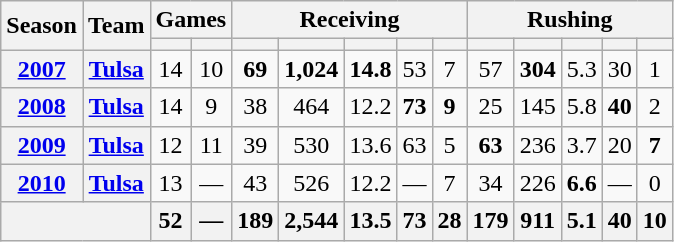<table class= "wikitable" style="text-align:center;">
<tr>
<th rowspan="2">Season</th>
<th rowspan="2">Team</th>
<th colspan="2">Games</th>
<th colspan="5">Receiving</th>
<th colspan="5">Rushing</th>
</tr>
<tr>
<th></th>
<th></th>
<th></th>
<th></th>
<th></th>
<th></th>
<th></th>
<th></th>
<th></th>
<th></th>
<th></th>
<th></th>
</tr>
<tr>
<th><a href='#'>2007</a></th>
<th><a href='#'>Tulsa</a></th>
<td>14</td>
<td>10</td>
<td><strong>69</strong></td>
<td><strong>1,024</strong></td>
<td><strong>14.8</strong></td>
<td>53</td>
<td>7</td>
<td>57</td>
<td><strong>304</strong></td>
<td>5.3</td>
<td>30</td>
<td>1</td>
</tr>
<tr>
<th><a href='#'>2008</a></th>
<th><a href='#'>Tulsa</a></th>
<td>14</td>
<td>9</td>
<td>38</td>
<td>464</td>
<td>12.2</td>
<td><strong>73</strong></td>
<td><strong>9</strong></td>
<td>25</td>
<td>145</td>
<td>5.8</td>
<td><strong>40</strong></td>
<td>2</td>
</tr>
<tr>
<th><a href='#'>2009</a></th>
<th><a href='#'>Tulsa</a></th>
<td>12</td>
<td>11</td>
<td>39</td>
<td>530</td>
<td>13.6</td>
<td>63</td>
<td>5</td>
<td><strong>63</strong></td>
<td>236</td>
<td>3.7</td>
<td>20</td>
<td><strong>7</strong></td>
</tr>
<tr>
<th><a href='#'>2010</a></th>
<th><a href='#'>Tulsa</a></th>
<td>13</td>
<td>—</td>
<td>43</td>
<td>526</td>
<td>12.2</td>
<td>—</td>
<td>7</td>
<td>34</td>
<td>226</td>
<td><strong>6.6</strong></td>
<td>—</td>
<td>0</td>
</tr>
<tr>
<th colspan="2"></th>
<th>52</th>
<th>—</th>
<th>189</th>
<th>2,544</th>
<th>13.5</th>
<th>73</th>
<th>28</th>
<th>179</th>
<th>911</th>
<th>5.1</th>
<th>40</th>
<th>10</th>
</tr>
</table>
